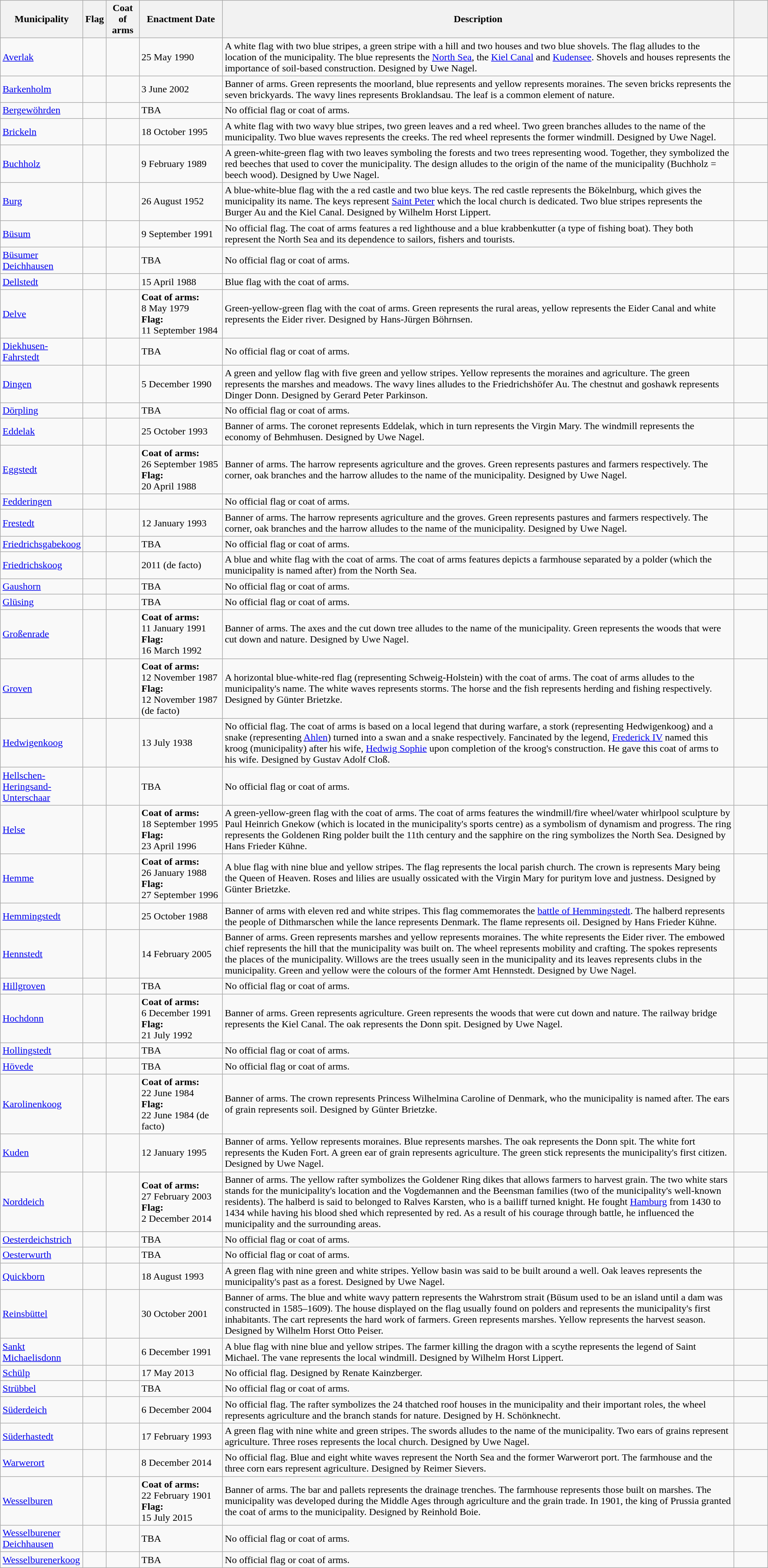<table class="wikitable">
<tr>
<th style="width:12ch;">Municipality</th>
<th>Flag</th>
<th>Coat of arms</th>
<th style="width:16ch;">Enactment Date</th>
<th>Description</th>
<th style="width:6ch;"></th>
</tr>
<tr>
<td><a href='#'>Averlak</a></td>
<td></td>
<td></td>
<td>25 May 1990</td>
<td>A white flag with two blue stripes, a green stripe with a hill and two houses and two blue shovels. The flag alludes to the location of the municipality. The blue represents the <a href='#'>North Sea</a>, the <a href='#'>Kiel Canal</a> and <a href='#'>Kudensee</a>. Shovels and houses represents the importance of soil-based construction. Designed by Uwe Nagel.</td>
<td></td>
</tr>
<tr>
<td><a href='#'>Barkenholm</a></td>
<td></td>
<td></td>
<td>3 June 2002</td>
<td>Banner of arms. Green represents the moorland, blue represents and yellow represents moraines. The seven bricks represents the seven brickyards. The wavy lines represents Broklandsau. The leaf is a common element of nature.</td>
<td></td>
</tr>
<tr>
<td><a href='#'>Bergewöhrden</a></td>
<td></td>
<td></td>
<td>TBA</td>
<td>No official flag or coat of arms.</td>
<td></td>
</tr>
<tr>
<td><a href='#'>Brickeln</a></td>
<td></td>
<td></td>
<td>18 October 1995</td>
<td>A white flag with two wavy blue stripes, two green leaves and a red wheel. Two green branches alludes to the name of the municipality. Two blue waves represents the creeks. The red wheel represents the former windmill. Designed by Uwe Nagel.</td>
<td></td>
</tr>
<tr>
<td><a href='#'>Buchholz</a></td>
<td></td>
<td></td>
<td>9 February 1989</td>
<td>A green-white-green flag with two leaves symboling the forests and two trees representing wood. Together, they symbolized the red beeches that used to cover the municipality. The design alludes to the origin of the name of the municipality (Buchholz = beech wood). Designed by Uwe Nagel.</td>
<td></td>
</tr>
<tr>
<td><a href='#'>Burg</a></td>
<td></td>
<td></td>
<td>26 August 1952</td>
<td>A blue-white-blue flag with the a red castle and two blue keys. The red castle represents the Bökelnburg, which gives the municipality its name. The keys represent <a href='#'>Saint Peter</a> which the local church is dedicated. Two blue stripes represents the Burger Au and the Kiel Canal. Designed by Wilhelm Horst Lippert.</td>
<td></td>
</tr>
<tr>
<td><a href='#'>Büsum</a></td>
<td></td>
<td></td>
<td>9 September 1991</td>
<td>No official flag. The coat of arms features a red lighthouse and a blue krabbenkutter (a type of fishing boat). They both represent the North Sea and its dependence to sailors, fishers and tourists.</td>
<td></td>
</tr>
<tr>
<td><a href='#'>Büsumer Deichhausen</a></td>
<td></td>
<td></td>
<td>TBA</td>
<td>No official flag or coat of arms.</td>
<td></td>
</tr>
<tr>
<td><a href='#'>Dellstedt</a></td>
<td></td>
<td></td>
<td>15 April 1988</td>
<td>Blue flag with the coat of arms.</td>
<td></td>
</tr>
<tr>
<td><a href='#'>Delve</a></td>
<td></td>
<td></td>
<td><strong>Coat of arms:</strong><br>8 May 1979<br><strong>Flag:</strong><br>11 September 1984</td>
<td>Green-yellow-green flag with the coat of arms. Green represents the rural areas, yellow represents the Eider Canal and white represents the Eider river. Designed by Hans-Jürgen Böhrnsen.</td>
<td></td>
</tr>
<tr>
<td><a href='#'>Diekhusen-Fahrstedt</a></td>
<td></td>
<td></td>
<td>TBA</td>
<td>No official flag or coat of arms.</td>
<td></td>
</tr>
<tr>
<td><a href='#'>Dingen</a></td>
<td></td>
<td></td>
<td>5 December 1990</td>
<td>A green and yellow flag with five green and yellow stripes. Yellow represents the moraines and agriculture. The green represents the marshes and meadows. The wavy lines alludes to the Friedrichshöfer Au. The chestnut and goshawk represents Dinger Donn. Designed by Gerard Peter Parkinson.</td>
<td></td>
</tr>
<tr>
<td><a href='#'>Dörpling</a></td>
<td></td>
<td></td>
<td>TBA</td>
<td>No official flag or coat of arms.</td>
<td></td>
</tr>
<tr>
<td><a href='#'>Eddelak</a></td>
<td></td>
<td></td>
<td>25 October 1993</td>
<td>Banner of arms. The coronet represents Eddelak, which in turn represents the Virgin Mary. The windmill represents the economy of Behmhusen. Designed by Uwe Nagel.</td>
<td></td>
</tr>
<tr>
<td><a href='#'>Eggstedt</a></td>
<td></td>
<td></td>
<td><strong>Coat of arms:</strong><br>26 September 1985<br><strong>Flag:</strong><br>20 April 1988</td>
<td>Banner of arms. The harrow represents agriculture and the groves. Green represents pastures and farmers respectively. The corner, oak branches and the harrow alludes to the name of the municipality. Designed by Uwe Nagel.</td>
<td></td>
</tr>
<tr>
<td><a href='#'>Fedderingen</a></td>
<td></td>
<td></td>
<td></td>
<td>No official flag or coat of arms.</td>
<td></td>
</tr>
<tr>
<td><a href='#'>Frestedt</a></td>
<td></td>
<td></td>
<td>12 January 1993</td>
<td>Banner of arms. The harrow represents agriculture and the groves. Green represents pastures and farmers respectively. The corner, oak branches and the harrow alludes to the name of the municipality. Designed by Uwe Nagel.</td>
<td></td>
</tr>
<tr>
<td><a href='#'>Friedrichsgabekoog</a></td>
<td></td>
<td></td>
<td>TBA</td>
<td>No official flag or coat of arms.</td>
<td></td>
</tr>
<tr>
<td><a href='#'>Friedrichskoog</a></td>
<td></td>
<td></td>
<td>2011 (de facto)</td>
<td>A blue and white flag with the coat of arms. The coat of arms features depicts a farmhouse separated by a polder (which the municipality is named after) from the North Sea.</td>
<td></td>
</tr>
<tr>
<td><a href='#'>Gaushorn</a></td>
<td></td>
<td></td>
<td>TBA</td>
<td>No official flag or coat of arms.</td>
<td></td>
</tr>
<tr>
<td><a href='#'>Glüsing</a></td>
<td></td>
<td></td>
<td>TBA</td>
<td>No official flag or coat of arms.</td>
<td></td>
</tr>
<tr>
<td><a href='#'>Großenrade</a></td>
<td></td>
<td></td>
<td><strong>Coat of arms:</strong><br>11 January 1991<br><strong>Flag:</strong><br>16 March 1992</td>
<td>Banner of arms. The axes and the cut down tree alludes to the name of the municipality. Green represents the woods that were cut down and nature. Designed by Uwe Nagel.</td>
<td></td>
</tr>
<tr>
<td><a href='#'>Groven</a></td>
<td></td>
<td></td>
<td><strong>Coat of arms:</strong><br>12 November 1987<br><strong>Flag:</strong><br>12 November 1987 (de facto)</td>
<td>A horizontal blue-white-red flag (representing Schweig-Holstein) with the coat of arms. The coat of arms alludes to the municipality's name. The white waves represents storms. The horse and the fish represents herding and fishing respectively. Designed by Günter Brietzke.</td>
<td></td>
</tr>
<tr>
<td><a href='#'>Hedwigenkoog</a></td>
<td></td>
<td></td>
<td>13 July 1938</td>
<td>No official flag. The coat of arms is based on a local legend that during warfare, a stork (representing Hedwigenkoog) and a snake (representing <a href='#'>Ahlen</a>) turned into a swan and a snake respectively. Fancinated by the legend, <a href='#'>Frederick IV</a> named this kroog (municipality) after his wife, <a href='#'>Hedwig Sophie</a> upon completion of the kroog's construction. He gave this coat of arms to his wife. Designed by Gustav Adolf Cloß.</td>
<td></td>
</tr>
<tr>
<td><a href='#'>Hellschen-Heringsand-Unterschaar</a></td>
<td></td>
<td></td>
<td>TBA</td>
<td>No official flag or coat of arms.</td>
<td></td>
</tr>
<tr>
<td><a href='#'>Helse</a></td>
<td></td>
<td></td>
<td><strong>Coat of arms:</strong><br>18 September 1995<br><strong>Flag:</strong><br>23 April 1996</td>
<td>A green-yellow-green flag with the coat of arms. The coat of arms features the windmill/fire wheel/water whirlpool sculpture by Paul Heinrich Gnekow (which is located in the municipality's sports centre) as a symbolism of dynamism and progress. The ring represents the Goldenen Ring polder built the 11th century and the sapphire on the ring symbolizes the North Sea. Designed by Hans Frieder Kühne.</td>
<td></td>
</tr>
<tr>
<td><a href='#'>Hemme</a></td>
<td></td>
<td></td>
<td><strong>Coat of arms:</strong><br>26 January 1988<br><strong>Flag:</strong><br>27 September 1996</td>
<td>A blue flag with nine blue and yellow stripes. The flag represents the local parish church. The crown is represents Mary being the Queen of Heaven. Roses and lilies are usually ossicated with the Virgin Mary for puritym love and justness. Designed by Günter Brietzke.</td>
<td></td>
</tr>
<tr>
<td><a href='#'>Hemmingstedt</a></td>
<td></td>
<td></td>
<td>25 October 1988</td>
<td>Banner of arms with eleven red and white stripes. This flag commemorates the <a href='#'>battle of Hemmingstedt</a>. The halberd represents the people of Dithmarschen while the lance represents Denmark. The flame represents oil. Designed by Hans Frieder Kühne.</td>
<td></td>
</tr>
<tr>
<td><a href='#'>Hennstedt</a></td>
<td></td>
<td></td>
<td>14 February 2005</td>
<td>Banner of arms. Green represents marshes and yellow represents moraines. The white represents the Eider river. The embowed chief represents the hill that the municipality was built on. The wheel represents mobility and crafting. The spokes represents the places of the municipality. Willows are the trees usually seen in the municipality and its leaves represents clubs in the municipality. Green and yellow were the colours of the former Amt Hennstedt. Designed by Uwe Nagel.</td>
<td></td>
</tr>
<tr>
<td><a href='#'>Hillgroven</a></td>
<td></td>
<td></td>
<td>TBA</td>
<td>No official flag or coat of arms.</td>
<td></td>
</tr>
<tr>
<td><a href='#'>Hochdonn</a></td>
<td></td>
<td></td>
<td><strong>Coat of arms:</strong><br>6 December 1991<br><strong>Flag:</strong><br>21 July 1992</td>
<td>Banner of arms. Green represents agriculture. Green represents the woods that were cut down and nature. The railway bridge represents the Kiel Canal. The oak represents the Donn spit. Designed by Uwe Nagel.</td>
<td></td>
</tr>
<tr>
<td><a href='#'>Hollingstedt</a></td>
<td></td>
<td></td>
<td>TBA</td>
<td>No official flag or coat of arms.</td>
<td></td>
</tr>
<tr>
<td><a href='#'>Hövede</a></td>
<td></td>
<td></td>
<td>TBA</td>
<td>No official flag or coat of arms.</td>
<td></td>
</tr>
<tr>
<td><a href='#'>Karolinenkoog</a></td>
<td></td>
<td></td>
<td><strong>Coat of arms:</strong><br>22 June 1984<br><strong>Flag:</strong><br>22 June 1984 (de facto)</td>
<td>Banner of arms. The crown represents Princess Wilhelmina Caroline of Denmark, who the municipality is named after. The ears of grain represents soil. Designed by Günter Brietzke.</td>
<td></td>
</tr>
<tr>
<td><a href='#'>Kuden</a></td>
<td></td>
<td></td>
<td>12 January 1995</td>
<td>Banner of arms. Yellow represents moraines. Blue represents marshes. The oak represents the Donn spit. The white fort represents the Kuden Fort. A green ear of grain represents agriculture. The green stick represents the municipality's first citizen. Designed by Uwe Nagel.</td>
<td></td>
</tr>
<tr>
<td><a href='#'>Norddeich</a></td>
<td></td>
<td></td>
<td><strong>Coat of arms:</strong><br>27 February 2003<br><strong>Flag:</strong><br>2 December 2014</td>
<td>Banner of arms. The yellow rafter symbolizes the Goldener Ring dikes that allows farmers to harvest grain. The two white stars stands for the municipality's location and the Vogdemannen and the Beensman families (two of the municipality's well-known residents). The halberd is said to belonged to Ralves Karsten, who is a bailiff turned knight. He fought <a href='#'>Hamburg</a> from 1430 to 1434 while having his blood shed which represented by red. As a result of his courage through battle, he influenced the municipality and the surrounding areas.</td>
<td></td>
</tr>
<tr>
<td><a href='#'>Oesterdeichstrich</a></td>
<td></td>
<td></td>
<td>TBA</td>
<td>No official flag or coat of arms.</td>
<td></td>
</tr>
<tr>
<td><a href='#'>Oesterwurth</a></td>
<td></td>
<td></td>
<td>TBA</td>
<td>No official flag or coat of arms.</td>
<td></td>
</tr>
<tr>
<td><a href='#'>Quickborn</a></td>
<td></td>
<td></td>
<td>18 August 1993</td>
<td>A green flag with nine green and white stripes. Yellow basin was said to be built around a well. Oak leaves represents the municipality's past as a forest. Designed by Uwe Nagel.</td>
<td></td>
</tr>
<tr>
<td><a href='#'>Reinsbüttel</a></td>
<td></td>
<td></td>
<td>30 October 2001</td>
<td>Banner of arms. The blue and white wavy pattern represents the Wahrstrom strait (Büsum used to be an island until a dam was constructed in 1585–1609). The house displayed on the flag usually found on polders and represents the municipality's first inhabitants. The cart represents the hard work of farmers. Green represents marshes. Yellow represents the harvest season. Designed by Wilhelm Horst Otto Peiser.</td>
<td></td>
</tr>
<tr>
<td><a href='#'>Sankt Michaelisdonn</a></td>
<td></td>
<td></td>
<td>6 December 1991</td>
<td>A blue flag with nine blue and yellow stripes. The farmer killing the dragon with a scythe represents the legend of Saint Michael. The vane represents the local windmill. Designed by Wilhelm Horst Lippert.</td>
<td></td>
</tr>
<tr>
<td><a href='#'>Schülp</a></td>
<td></td>
<td></td>
<td>17 May 2013</td>
<td>No official flag. Designed by Renate Kainzberger.</td>
<td></td>
</tr>
<tr>
<td><a href='#'>Strübbel</a></td>
<td></td>
<td></td>
<td>TBA</td>
<td>No official flag or coat of arms.</td>
<td></td>
</tr>
<tr>
<td><a href='#'>Süderdeich</a></td>
<td></td>
<td></td>
<td>6 December 2004</td>
<td>No official flag. The rafter symbolizes the 24 thatched roof houses in the municipality and their important roles, the wheel represents agriculture and the branch stands for nature. Designed by H. Schönknecht.</td>
<td></td>
</tr>
<tr>
<td><a href='#'>Süderhastedt</a></td>
<td></td>
<td></td>
<td>17 February 1993</td>
<td>A green flag with nine white and green stripes. The swords alludes to the name of the municipality. Two ears of grains represent agriculture. Three roses represents the local church. Designed by Uwe Nagel.</td>
<td></td>
</tr>
<tr>
<td><a href='#'>Warwerort</a></td>
<td></td>
<td></td>
<td>8 December 2014</td>
<td>No official flag. Blue and eight white waves represent the North Sea and the former Warwerort port. The farmhouse and the three corn ears represent agriculture. Designed by Reimer Sievers.</td>
<td></td>
</tr>
<tr>
<td><a href='#'>Wesselburen</a></td>
<td></td>
<td></td>
<td><strong>Coat of arms:</strong><br>22 February 1901<br><strong>Flag:</strong><br>15 July 2015</td>
<td>Banner of arms. The bar and pallets represents the drainage trenches. The farmhouse represents those built on marshes. The municipality was developed during the Middle Ages through agriculture and the grain trade. In 1901, the king of Prussia granted the coat of arms to the municipality. Designed by Reinhold Boie.</td>
<td></td>
</tr>
<tr>
<td><a href='#'>Wesselburener Deichhausen</a></td>
<td></td>
<td></td>
<td>TBA</td>
<td>No official flag or coat of arms.</td>
<td></td>
</tr>
<tr>
<td><a href='#'>Wesselburenerkoog</a></td>
<td></td>
<td></td>
<td>TBA</td>
<td>No official flag or coat of arms.</td>
<td></td>
</tr>
</table>
